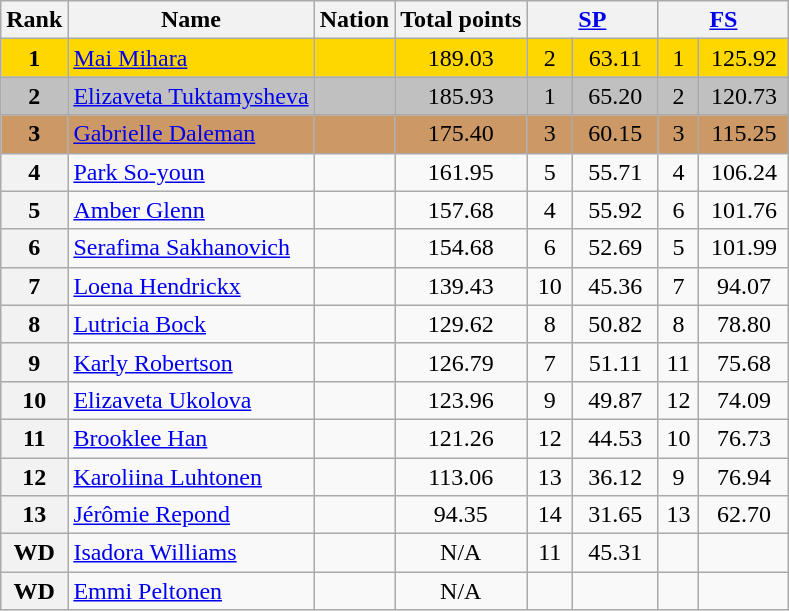<table class="wikitable sortable">
<tr>
<th>Rank</th>
<th>Name</th>
<th>Nation</th>
<th>Total points</th>
<th colspan="2" width="80px"><a href='#'>SP</a></th>
<th colspan="2" width="80px"><a href='#'>FS</a></th>
</tr>
<tr bgcolor="gold">
<td align="center"><strong>1</strong></td>
<td><a href='#'>Mai Mihara</a></td>
<td></td>
<td align="center">189.03</td>
<td align="center">2</td>
<td align="center">63.11</td>
<td align="center">1</td>
<td align="center">125.92</td>
</tr>
<tr bgcolor="silver">
<td align="center"><strong>2</strong></td>
<td><a href='#'>Elizaveta Tuktamysheva</a></td>
<td></td>
<td align="center">185.93</td>
<td align="center">1</td>
<td align="center">65.20</td>
<td align="center">2</td>
<td align="center">120.73</td>
</tr>
<tr bgcolor="cc9966">
<td align="center"><strong>3</strong></td>
<td><a href='#'>Gabrielle Daleman</a></td>
<td></td>
<td align="center">175.40</td>
<td align="center">3</td>
<td align="center">60.15</td>
<td align="center">3</td>
<td align="center">115.25</td>
</tr>
<tr>
<th>4</th>
<td><a href='#'>Park So-youn</a></td>
<td></td>
<td align="center">161.95</td>
<td align="center">5</td>
<td align="center">55.71</td>
<td align="center">4</td>
<td align="center">106.24</td>
</tr>
<tr>
<th>5</th>
<td><a href='#'>Amber Glenn</a></td>
<td></td>
<td align="center">157.68</td>
<td align="center">4</td>
<td align="center">55.92</td>
<td align="center">6</td>
<td align="center">101.76</td>
</tr>
<tr>
<th>6</th>
<td><a href='#'>Serafima Sakhanovich</a></td>
<td></td>
<td align="center">154.68</td>
<td align="center">6</td>
<td align="center">52.69</td>
<td align="center">5</td>
<td align="center">101.99</td>
</tr>
<tr>
<th>7</th>
<td><a href='#'>Loena Hendrickx</a></td>
<td></td>
<td align="center">139.43</td>
<td align="center">10</td>
<td align="center">45.36</td>
<td align="center">7</td>
<td align="center">94.07</td>
</tr>
<tr>
<th>8</th>
<td><a href='#'>Lutricia Bock</a></td>
<td></td>
<td align="center">129.62</td>
<td align="center">8</td>
<td align="center">50.82</td>
<td align="center">8</td>
<td align="center">78.80</td>
</tr>
<tr>
<th>9</th>
<td><a href='#'>Karly Robertson</a></td>
<td></td>
<td align="center">126.79</td>
<td align="center">7</td>
<td align="center">51.11</td>
<td align="center">11</td>
<td align="center">75.68</td>
</tr>
<tr>
<th>10</th>
<td><a href='#'>Elizaveta Ukolova</a></td>
<td></td>
<td align="center">123.96</td>
<td align="center">9</td>
<td align="center">49.87</td>
<td align="center">12</td>
<td align="center">74.09</td>
</tr>
<tr>
<th>11</th>
<td><a href='#'>Brooklee Han</a></td>
<td></td>
<td align="center">121.26</td>
<td align="center">12</td>
<td align="center">44.53</td>
<td align="center">10</td>
<td align="center">76.73</td>
</tr>
<tr>
<th>12</th>
<td><a href='#'>Karoliina Luhtonen</a></td>
<td></td>
<td align="center">113.06</td>
<td align="center">13</td>
<td align="center">36.12</td>
<td align="center">9</td>
<td align="center">76.94</td>
</tr>
<tr>
<th>13</th>
<td><a href='#'>Jérômie Repond</a></td>
<td></td>
<td align="center">94.35</td>
<td align="center">14</td>
<td align="center">31.65</td>
<td align="center">13</td>
<td align="center">62.70</td>
</tr>
<tr>
<th>WD</th>
<td><a href='#'>Isadora Williams</a></td>
<td></td>
<td align="center">N/A</td>
<td align="center">11</td>
<td align="center">45.31</td>
<td align="center"></td>
<td align="center"></td>
</tr>
<tr>
<th>WD</th>
<td><a href='#'>Emmi Peltonen</a></td>
<td></td>
<td align="center">N/A</td>
<td align="center"></td>
<td align="center"></td>
<td align="center"></td>
<td align="center"></td>
</tr>
</table>
